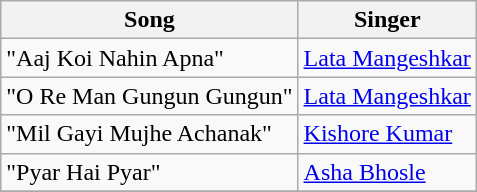<table class="wikitable">
<tr>
<th>Song</th>
<th>Singer</th>
</tr>
<tr>
<td>"Aaj Koi Nahin Apna"</td>
<td><a href='#'>Lata Mangeshkar</a></td>
</tr>
<tr>
<td>"O Re Man Gungun Gungun"</td>
<td><a href='#'>Lata Mangeshkar</a></td>
</tr>
<tr>
<td>"Mil Gayi Mujhe Achanak"</td>
<td><a href='#'>Kishore Kumar</a></td>
</tr>
<tr>
<td>"Pyar Hai Pyar"</td>
<td><a href='#'>Asha Bhosle</a></td>
</tr>
<tr>
</tr>
</table>
